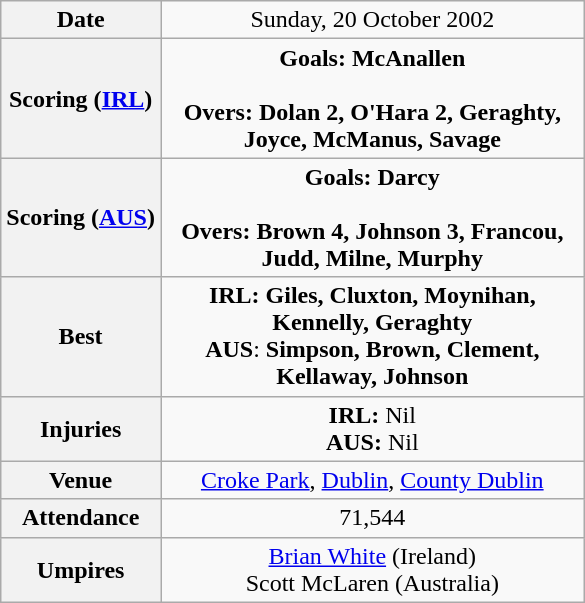<table class="wikitable">
<tr>
<th>Date</th>
<td style="width:275px; text-align:center;">Sunday, 20 October 2002</td>
</tr>
<tr>
<th>Scoring (<a href='#'>IRL</a>)</th>
<td style="width:275px; text-align:center;"><strong>Goals: McAnallen</strong> <br><br><strong>Overs: Dolan 2, O'Hara 2, Geraghty, Joyce, McManus, Savage</strong></td>
</tr>
<tr>
<th>Scoring (<a href='#'>AUS</a>)</th>
<td style="width:275px; text-align:center;"><strong>Goals: Darcy</strong><br><br><strong>Overs: Brown 4, Johnson 3, Francou, Judd, Milne, Murphy</strong></td>
</tr>
<tr>
<th>Best</th>
<td style="width:275px; text-align:center;"><strong>IRL: Giles, Cluxton, Moynihan, Kennelly, Geraghty</strong><br> <strong>AUS</strong>: <strong>Simpson, Brown, Clement, Kellaway, Johnson</strong></td>
</tr>
<tr>
<th>Injuries</th>
<td style="width:275px; text-align:center;"><strong>IRL:</strong> Nil <br> <strong>AUS:</strong> Nil</td>
</tr>
<tr>
<th>Venue</th>
<td style="width:275px; text-align:center;"><a href='#'>Croke Park</a>, <a href='#'>Dublin</a>, <a href='#'>County Dublin</a></td>
</tr>
<tr>
<th>Attendance</th>
<td style="width:275px; text-align:center;">71,544</td>
</tr>
<tr>
<th>Umpires</th>
<td style="width:275px; text-align:center;"><a href='#'>Brian White</a> (Ireland) <br> Scott McLaren (Australia)</td>
</tr>
</table>
